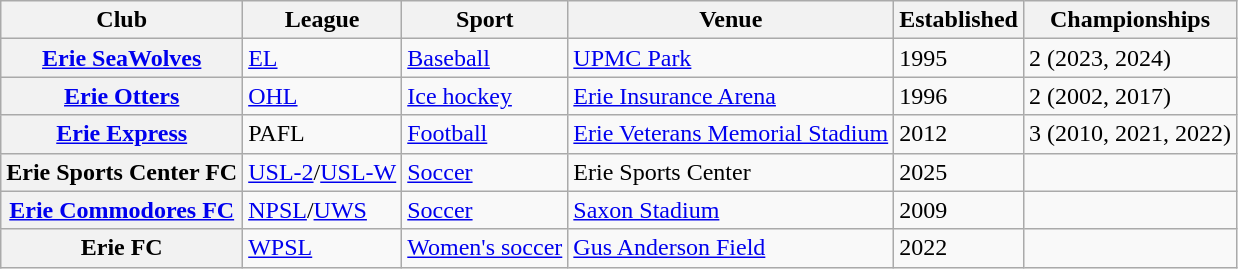<table class="wikitable sortable">
<tr>
<th>Club</th>
<th>League</th>
<th>Sport</th>
<th>Venue</th>
<th>Established</th>
<th>Championships</th>
</tr>
<tr>
<th><a href='#'>Erie SeaWolves</a></th>
<td><a href='#'>EL</a></td>
<td><a href='#'>Baseball</a></td>
<td><a href='#'>UPMC Park</a></td>
<td>1995</td>
<td>2 (2023, 2024)</td>
</tr>
<tr>
<th><a href='#'>Erie Otters</a></th>
<td><a href='#'>OHL</a></td>
<td><a href='#'>Ice hockey</a></td>
<td><a href='#'>Erie Insurance Arena</a></td>
<td>1996</td>
<td>2 (2002, 2017)</td>
</tr>
<tr>
<th><a href='#'>Erie Express</a></th>
<td>PAFL</td>
<td><a href='#'>Football</a></td>
<td><a href='#'>Erie Veterans Memorial Stadium</a></td>
<td>2012</td>
<td>3 (2010, 2021, 2022)</td>
</tr>
<tr>
<th>Erie Sports Center FC</th>
<td><a href='#'>USL-2</a>/<a href='#'>USL-W</a></td>
<td><a href='#'>Soccer</a></td>
<td>Erie Sports Center</td>
<td>2025</td>
<td></td>
</tr>
<tr>
<th><a href='#'>Erie Commodores FC</a></th>
<td><a href='#'>NPSL</a>/<a href='#'>UWS</a></td>
<td><a href='#'>Soccer</a></td>
<td><a href='#'>Saxon Stadium</a></td>
<td>2009</td>
<td></td>
</tr>
<tr>
<th>Erie FC</th>
<td><a href='#'>WPSL</a></td>
<td><a href='#'>Women's soccer</a></td>
<td><a href='#'>Gus Anderson Field</a></td>
<td>2022</td>
<td></td>
</tr>
</table>
